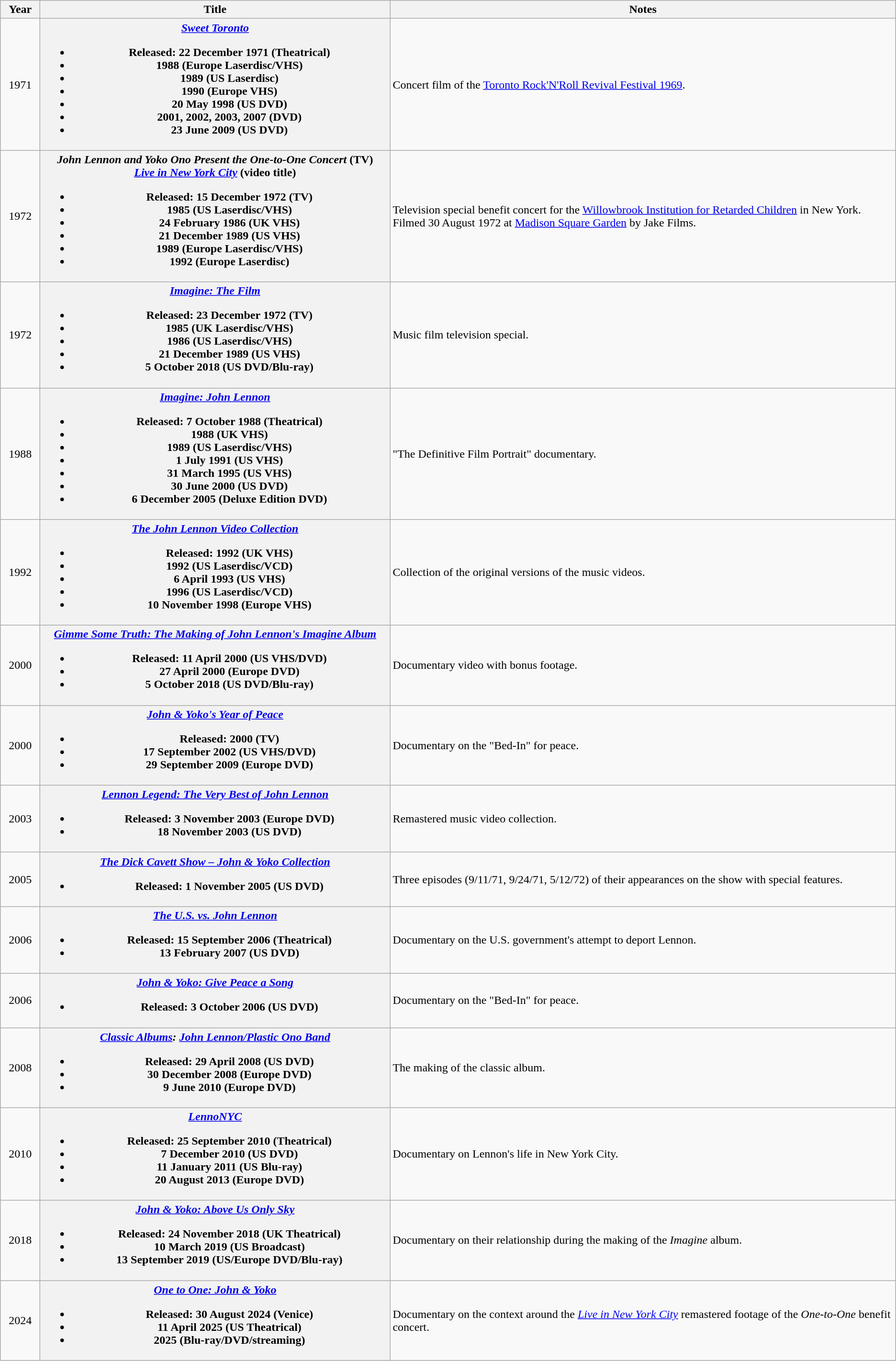<table class="wikitable plainrowheaders">
<tr>
<th scope="col" style="width:3em">Year</th>
<th scope="col" style="width:30em">Title</th>
<th scope="col">Notes</th>
</tr>
<tr>
<td align="center">1971</td>
<th scope="row"><em><a href='#'>Sweet Toronto</a></em><br><ul><li>Released: 22 December 1971 (Theatrical)</li><li>1988 (Europe Laserdisc/VHS)</li><li>1989 (US Laserdisc)</li><li>1990 (Europe VHS)</li><li>20 May 1998 (US DVD)</li><li>2001, 2002, 2003, 2007 (DVD)</li><li>23 June 2009 (US DVD)</li></ul></th>
<td>Concert film of the <a href='#'>Toronto Rock'N'Roll Revival Festival 1969</a>.</td>
</tr>
<tr>
<td align="center">1972</td>
<th scope="row"><em>John Lennon and Yoko Ono Present the One-to-One Concert</em> (TV)<br><em><a href='#'>Live in New York City</a></em> (video title)<ul><li>Released: 15 December 1972 (TV)</li><li>1985 (US Laserdisc/VHS)</li><li>24 February 1986 (UK VHS)</li><li>21 December 1989 (US VHS)</li><li>1989 (Europe Laserdisc/VHS)</li><li>1992 (Europe Laserdisc)</li></ul></th>
<td>Television special benefit concert for the <a href='#'>Willowbrook Institution for Retarded Children</a> in New York. Filmed 30 August 1972 at <a href='#'>Madison Square Garden</a> by Jake Films.</td>
</tr>
<tr>
<td align="center">1972</td>
<th scope="row"><em><a href='#'>Imagine: The Film</a></em><br><ul><li>Released: 23 December 1972 (TV)</li><li>1985 (UK Laserdisc/VHS)</li><li>1986 (US Laserdisc/VHS)</li><li>21 December 1989 (US VHS)</li><li>5 October 2018 (US DVD/Blu-ray)</li></ul></th>
<td>Music film television special.</td>
</tr>
<tr>
<td align="center">1988</td>
<th scope="row"><em><a href='#'>Imagine: John Lennon</a></em><br><ul><li>Released: 7 October 1988 (Theatrical)</li><li>1988 (UK VHS)</li><li>1989 (US Laserdisc/VHS)</li><li>1 July 1991 (US VHS)</li><li>31 March 1995 (US VHS)</li><li>30 June 2000 (US DVD)</li><li>6 December 2005 (Deluxe Edition DVD)</li></ul></th>
<td>"The Definitive Film Portrait" documentary.</td>
</tr>
<tr>
<td align="center">1992</td>
<th scope="row"><em><a href='#'>The John Lennon Video Collection</a></em><br><ul><li>Released: 1992 (UK VHS)</li><li>1992 (US Laserdisc/VCD)</li><li>6 April 1993 (US VHS)</li><li>1996 (US Laserdisc/VCD)</li><li>10 November 1998 (Europe VHS)</li></ul></th>
<td>Collection of the original versions of the music videos.</td>
</tr>
<tr>
<td align="center">2000</td>
<th scope="row"><em><a href='#'>Gimme Some Truth: The Making of John Lennon's Imagine Album</a></em><br><ul><li>Released: 11 April 2000 (US VHS/DVD)</li><li>27 April 2000 (Europe DVD)</li><li>5 October 2018 (US DVD/Blu-ray)</li></ul></th>
<td>Documentary video with bonus footage.</td>
</tr>
<tr>
<td align="center">2000</td>
<th scope="row"><em><a href='#'>John & Yoko's Year of Peace</a></em><br><ul><li>Released: 2000 (TV)</li><li>17 September 2002 (US VHS/DVD)</li><li>29 September 2009 (Europe DVD)</li></ul></th>
<td>Documentary on the "Bed-In" for peace.</td>
</tr>
<tr>
<td align="center">2003</td>
<th scope="row"><em><a href='#'>Lennon Legend: The Very Best of John Lennon</a></em><br><ul><li>Released: 3 November 2003 (Europe DVD)</li><li>18 November 2003 (US DVD)</li></ul></th>
<td>Remastered music video collection.</td>
</tr>
<tr>
<td align="center">2005</td>
<th scope="row"><em><a href='#'>The Dick Cavett Show – John & Yoko Collection</a></em><br><ul><li>Released: 1 November 2005 (US DVD)</li></ul></th>
<td>Three episodes (9/11/71, 9/24/71, 5/12/72) of their appearances on the show with special features.</td>
</tr>
<tr>
<td align="center">2006</td>
<th scope="row"><em><a href='#'>The U.S. vs. John Lennon</a></em><br><ul><li>Released: 15 September 2006 (Theatrical)</li><li>13 February 2007 (US DVD)</li></ul></th>
<td>Documentary on the U.S. government's attempt to deport Lennon.</td>
</tr>
<tr>
<td align="center">2006</td>
<th scope="row"><em><a href='#'>John & Yoko: Give Peace a Song</a></em><br><ul><li>Released: 3 October 2006 (US DVD)</li></ul></th>
<td>Documentary on the "Bed-In" for peace.</td>
</tr>
<tr>
<td align="center">2008</td>
<th scope="row"><em><a href='#'>Classic Albums</a>: <a href='#'>John Lennon/Plastic Ono Band</a></em><br><ul><li>Released: 29 April 2008 (US DVD)</li><li>30 December 2008 (Europe DVD)</li><li>9 June 2010 (Europe DVD)</li></ul></th>
<td>The making of the classic album.</td>
</tr>
<tr>
<td align="center">2010</td>
<th scope="row"><em><a href='#'>LennoNYC</a></em><br><ul><li>Released: 25 September 2010 (Theatrical)</li><li>7 December 2010 (US DVD)</li><li>11 January 2011 (US Blu-ray)</li><li>20 August 2013 (Europe DVD)</li></ul></th>
<td>Documentary on Lennon's life in New York City.</td>
</tr>
<tr>
<td align="center">2018</td>
<th scope="row"><em><a href='#'>John & Yoko: Above Us Only Sky</a></em><br><ul><li>Released: 24 November 2018 (UK Theatrical)</li><li>10 March 2019 (US Broadcast)</li><li>13 September 2019 (US/Europe DVD/Blu-ray)</li></ul></th>
<td>Documentary on their relationship during the making of the <em>Imagine</em> album.</td>
</tr>
<tr>
<td align="center">2024</td>
<th scope="row"><em><a href='#'>One to One: John & Yoko</a></em><br><ul><li>Released: 30 August 2024 (Venice)</li><li>11 April 2025 (US Theatrical)</li><li>2025 (Blu-ray/DVD/streaming)</li></ul></th>
<td>Documentary on the context around the <em><a href='#'>Live in New York City</a></em> remastered footage of the <em>One-to-One</em> benefit concert.</td>
</tr>
</table>
